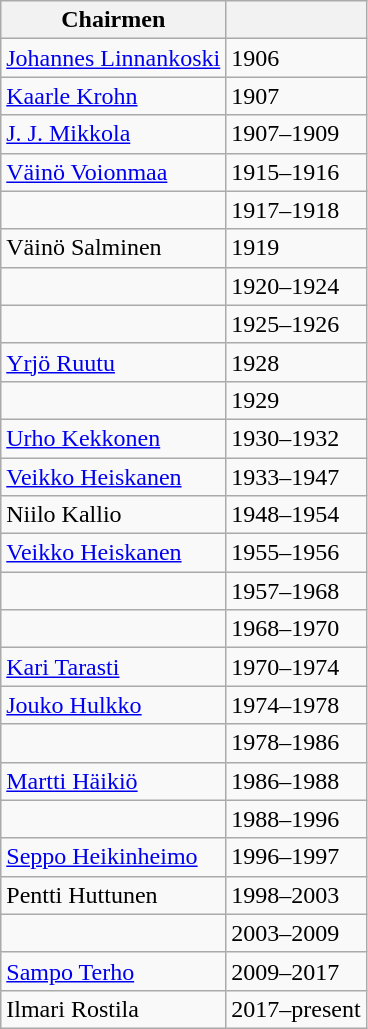<table class="wikitable">
<tr>
<th>Chairmen</th>
<th></th>
</tr>
<tr>
<td><a href='#'>Johannes Linnankoski</a></td>
<td>1906</td>
</tr>
<tr>
<td><a href='#'>Kaarle Krohn</a></td>
<td>1907</td>
</tr>
<tr>
<td><a href='#'>J. J. Mikkola</a></td>
<td>1907–1909</td>
</tr>
<tr>
<td><a href='#'>Väinö Voionmaa</a></td>
<td>1915–1916</td>
</tr>
<tr>
<td></td>
<td>1917–1918</td>
</tr>
<tr>
<td>Väinö Salminen</td>
<td>1919</td>
</tr>
<tr>
<td></td>
<td>1920–1924</td>
</tr>
<tr>
<td></td>
<td>1925–1926</td>
</tr>
<tr>
<td><a href='#'>Yrjö Ruutu</a></td>
<td>1928</td>
</tr>
<tr>
<td></td>
<td>1929</td>
</tr>
<tr>
<td><a href='#'>Urho Kekkonen</a></td>
<td>1930–1932</td>
</tr>
<tr>
<td><a href='#'>Veikko Heiskanen</a></td>
<td>1933–1947</td>
</tr>
<tr>
<td>Niilo Kallio</td>
<td>1948–1954</td>
</tr>
<tr>
<td><a href='#'>Veikko Heiskanen</a></td>
<td>1955–1956</td>
</tr>
<tr>
<td></td>
<td>1957–1968</td>
</tr>
<tr>
<td></td>
<td>1968–1970</td>
</tr>
<tr>
<td><a href='#'>Kari Tarasti</a></td>
<td>1970–1974</td>
</tr>
<tr>
<td><a href='#'>Jouko Hulkko</a></td>
<td>1974–1978</td>
</tr>
<tr>
<td></td>
<td>1978–1986</td>
</tr>
<tr>
<td><a href='#'>Martti Häikiö</a></td>
<td>1986–1988</td>
</tr>
<tr>
<td></td>
<td>1988–1996</td>
</tr>
<tr>
<td><a href='#'>Seppo Heikinheimo</a></td>
<td>1996–1997</td>
</tr>
<tr>
<td>Pentti Huttunen</td>
<td>1998–2003</td>
</tr>
<tr>
<td></td>
<td>2003–2009</td>
</tr>
<tr>
<td><a href='#'>Sampo Terho</a></td>
<td>2009–2017</td>
</tr>
<tr>
<td>Ilmari Rostila</td>
<td>2017–present</td>
</tr>
</table>
